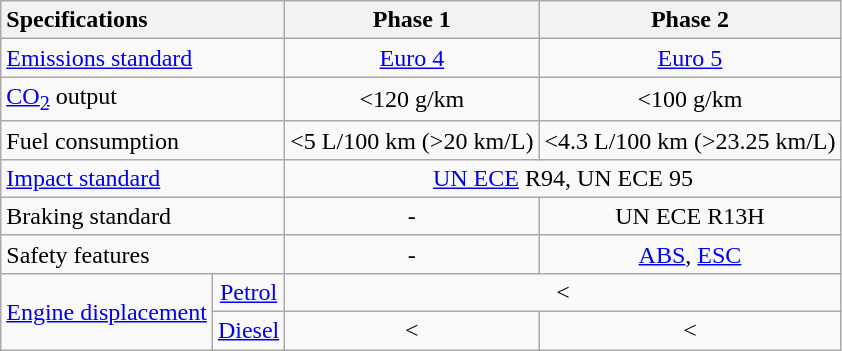<table class="wikitable" style="text-align:center;">
<tr>
<th colspan="2" style="text-align:left;">Specifications</th>
<th>Phase 1</th>
<th>Phase 2</th>
</tr>
<tr>
<td colspan="2" style="text-align:left;"><a href='#'>Emissions standard</a></td>
<td><a href='#'>Euro 4</a></td>
<td><a href='#'>Euro 5</a></td>
</tr>
<tr>
<td colspan="2" style="text-align:left;"><a href='#'>CO<sub>2</sub></a> output</td>
<td><120 g/km</td>
<td><100 g/km</td>
</tr>
<tr>
<td colspan="2" style="text-align:left;">Fuel consumption</td>
<td><5 L/100 km (>20 km/L)</td>
<td><4.3 L/100 km (>23.25 km/L)</td>
</tr>
<tr>
<td colspan="2" style="text-align:left;"><a href='#'>Impact standard</a></td>
<td colspan="2"><a href='#'>UN ECE</a> R94, UN ECE 95</td>
</tr>
<tr>
<td colspan="2" style="text-align:left;">Braking standard</td>
<td>-</td>
<td>UN ECE R13H</td>
</tr>
<tr>
<td colspan="2" style="text-align:left;">Safety features</td>
<td>-</td>
<td><a href='#'>ABS</a>, <a href='#'>ESC</a></td>
</tr>
<tr>
<td rowspan="2" style="text-align:left;"><a href='#'>Engine displacement</a></td>
<td><a href='#'>Petrol</a></td>
<td colspan="2"><</td>
</tr>
<tr>
<td><a href='#'>Diesel</a></td>
<td><</td>
<td><</td>
</tr>
</table>
